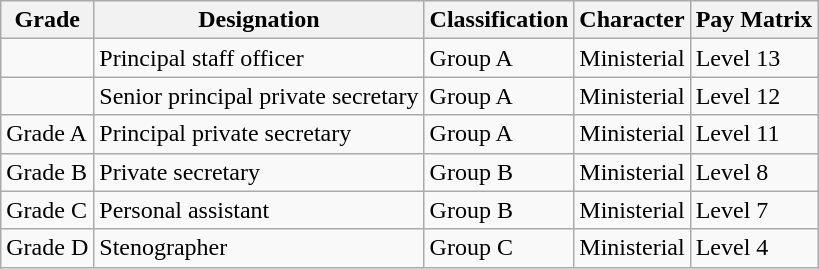<table class="wikitable">
<tr>
<th>Grade</th>
<th>Designation</th>
<th>Classification</th>
<th>Character</th>
<th>Pay Matrix</th>
</tr>
<tr>
<td></td>
<td>Principal staff officer</td>
<td>Group A</td>
<td>Ministerial</td>
<td>Level 13</td>
</tr>
<tr>
<td></td>
<td>Senior principal private secretary</td>
<td>Group A</td>
<td>Ministerial</td>
<td>Level 12</td>
</tr>
<tr>
<td>Grade A</td>
<td>Principal private secretary</td>
<td>Group A</td>
<td>Ministerial</td>
<td>Level 11</td>
</tr>
<tr>
<td>Grade B</td>
<td>Private secretary</td>
<td>Group B</td>
<td>Ministerial</td>
<td>Level 8</td>
</tr>
<tr>
<td>Grade C</td>
<td>Personal assistant</td>
<td>Group B</td>
<td>Ministerial</td>
<td>Level 7</td>
</tr>
<tr>
<td>Grade D</td>
<td>Stenographer</td>
<td>Group C</td>
<td>Ministerial</td>
<td>Level 4</td>
</tr>
</table>
